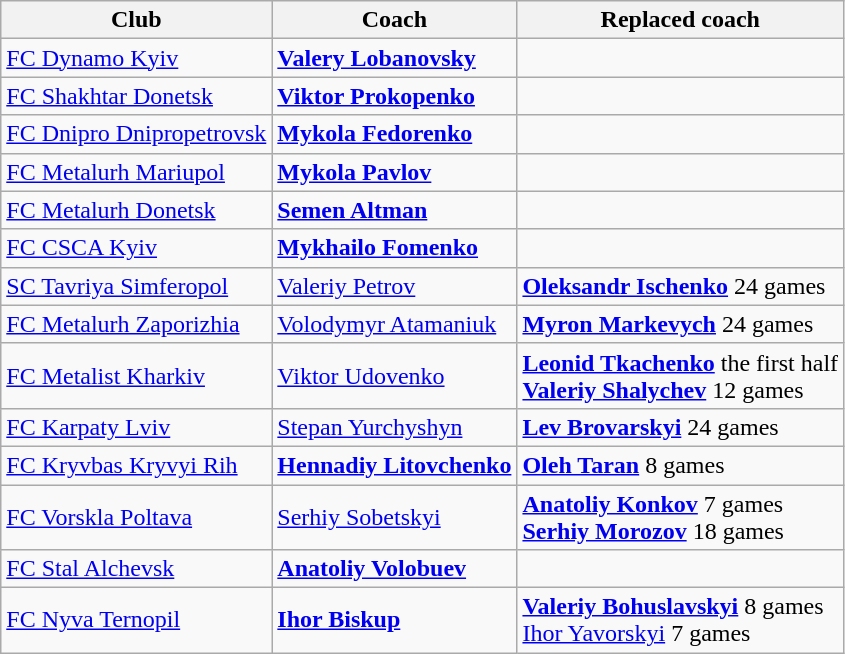<table class="wikitable">
<tr>
<th>Club</th>
<th>Coach</th>
<th>Replaced coach</th>
</tr>
<tr>
<td><a href='#'>FC Dynamo Kyiv</a></td>
<td> <strong><a href='#'>Valery Lobanovsky</a></strong></td>
<td></td>
</tr>
<tr>
<td><a href='#'>FC Shakhtar Donetsk</a></td>
<td> <strong><a href='#'>Viktor Prokopenko</a></strong></td>
<td></td>
</tr>
<tr>
<td><a href='#'>FC Dnipro Dnipropetrovsk</a></td>
<td> <strong><a href='#'>Mykola Fedorenko</a></strong></td>
<td></td>
</tr>
<tr>
<td><a href='#'>FC Metalurh Mariupol</a></td>
<td> <strong><a href='#'>Mykola Pavlov</a></strong></td>
<td></td>
</tr>
<tr>
<td><a href='#'>FC Metalurh Donetsk</a></td>
<td> <strong><a href='#'>Semen Altman</a></strong></td>
<td></td>
</tr>
<tr>
<td><a href='#'>FC CSCA Kyiv</a></td>
<td> <strong><a href='#'>Mykhailo Fomenko</a></strong></td>
<td></td>
</tr>
<tr>
<td><a href='#'>SC Tavriya Simferopol</a></td>
<td> <a href='#'>Valeriy Petrov</a></td>
<td> <strong><a href='#'>Oleksandr Ischenko</a></strong> 24 games</td>
</tr>
<tr>
<td><a href='#'>FC Metalurh Zaporizhia</a></td>
<td> <a href='#'>Volodymyr Atamaniuk</a></td>
<td> <strong><a href='#'>Myron Markevych</a></strong> 24 games</td>
</tr>
<tr>
<td><a href='#'>FC Metalist Kharkiv</a></td>
<td> <a href='#'>Viktor Udovenko</a></td>
<td> <strong><a href='#'>Leonid Tkachenko</a></strong> the first half<br> <strong><a href='#'>Valeriy Shalychev</a></strong> 12 games</td>
</tr>
<tr>
<td><a href='#'>FC Karpaty Lviv</a></td>
<td> <a href='#'>Stepan Yurchyshyn</a></td>
<td> <strong><a href='#'>Lev Brovarskyi</a></strong> 24 games</td>
</tr>
<tr>
<td><a href='#'>FC Kryvbas Kryvyi Rih</a></td>
<td> <strong><a href='#'>Hennadiy Litovchenko</a></strong></td>
<td> <strong><a href='#'>Oleh Taran</a></strong> 8 games</td>
</tr>
<tr>
<td><a href='#'>FC Vorskla Poltava</a></td>
<td> <a href='#'>Serhiy Sobetskyi</a></td>
<td> <strong><a href='#'>Anatoliy Konkov</a></strong> 7 games<br> <strong><a href='#'>Serhiy Morozov</a></strong> 18 games</td>
</tr>
<tr>
<td><a href='#'>FC Stal Alchevsk</a></td>
<td> <strong><a href='#'>Anatoliy Volobuev</a></strong></td>
<td></td>
</tr>
<tr>
<td><a href='#'>FC Nyva Ternopil</a></td>
<td> <strong><a href='#'>Ihor Biskup</a></strong></td>
<td> <strong><a href='#'>Valeriy Bohuslavskyi</a></strong> 8 games<br> <a href='#'>Ihor Yavorskyi</a> 7 games</td>
</tr>
</table>
